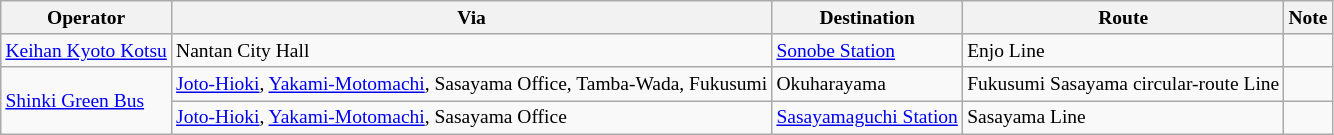<table class="wikitable" style="font-size:small;">
<tr>
<th>Operator</th>
<th>Via</th>
<th>Destination</th>
<th>Route</th>
<th>Note</th>
</tr>
<tr>
<td rowspan="1"><a href='#'>Keihan Kyoto Kotsu</a></td>
<td>Nantan City Hall</td>
<td><a href='#'>Sonobe Station</a></td>
<td>Enjo Line</td>
<td></td>
</tr>
<tr>
<td rowspan="5"><a href='#'>Shinki Green Bus</a></td>
<td><a href='#'>Joto-Hioki</a>, <a href='#'>Yakami-Motomachi</a>, Sasayama Office, Tamba-Wada, Fukusumi</td>
<td>Okuharayama</td>
<td>Fukusumi Sasayama circular-route Line</td>
<td></td>
</tr>
<tr>
<td><a href='#'>Joto-Hioki</a>, <a href='#'>Yakami-Motomachi</a>, Sasayama Office</td>
<td><a href='#'>Sasayamaguchi Station</a></td>
<td>Sasayama Line</td>
<td></td>
</tr>
</table>
